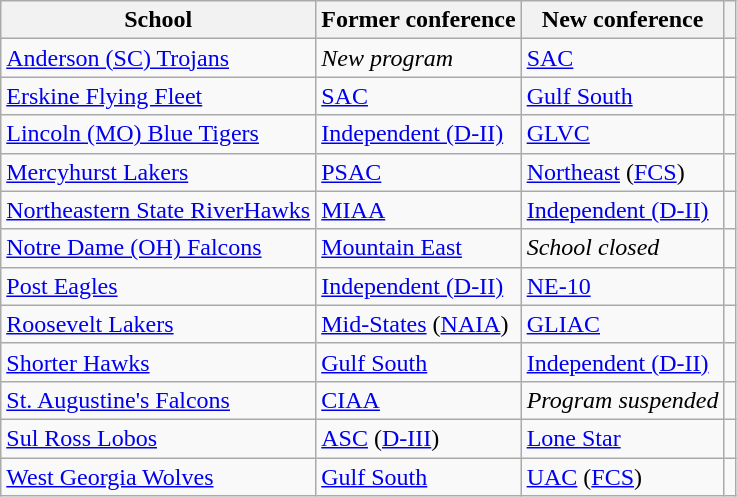<table class="wikitable sortable">
<tr>
<th>School</th>
<th>Former conference</th>
<th>New conference</th>
<th class="unsortable"></th>
</tr>
<tr>
<td><a href='#'>Anderson (SC) Trojans</a></td>
<td><em>New program</em></td>
<td><a href='#'>SAC</a></td>
<td></td>
</tr>
<tr>
<td><a href='#'>Erskine Flying Fleet</a></td>
<td><a href='#'>SAC</a></td>
<td><a href='#'>Gulf South</a></td>
<td></td>
</tr>
<tr>
<td><a href='#'>Lincoln (MO) Blue Tigers</a></td>
<td><a href='#'>Independent (D-II)</a></td>
<td><a href='#'>GLVC</a></td>
<td></td>
</tr>
<tr>
<td><a href='#'>Mercyhurst Lakers</a></td>
<td><a href='#'>PSAC</a></td>
<td><a href='#'>Northeast</a> (<a href='#'>FCS</a>)</td>
<td></td>
</tr>
<tr>
<td><a href='#'>Northeastern State RiverHawks</a></td>
<td><a href='#'>MIAA</a></td>
<td><a href='#'>Independent (D-II)</a></td>
<td></td>
</tr>
<tr>
<td><a href='#'>Notre Dame (OH) Falcons</a></td>
<td><a href='#'>Mountain East</a></td>
<td><em>School closed</em></td>
<td></td>
</tr>
<tr>
<td><a href='#'>Post Eagles</a></td>
<td><a href='#'>Independent (D-II)</a></td>
<td><a href='#'>NE-10</a></td>
<td></td>
</tr>
<tr>
<td><a href='#'>Roosevelt Lakers</a></td>
<td><a href='#'>Mid-States</a> (<a href='#'>NAIA</a>)</td>
<td><a href='#'>GLIAC</a></td>
<td></td>
</tr>
<tr>
<td><a href='#'>Shorter Hawks</a></td>
<td><a href='#'>Gulf South</a></td>
<td><a href='#'>Independent (D-II)</a></td>
<td></td>
</tr>
<tr>
<td><a href='#'>St. Augustine's Falcons</a></td>
<td><a href='#'>CIAA</a></td>
<td><em>Program suspended</em></td>
<td></td>
</tr>
<tr>
<td><a href='#'>Sul Ross Lobos</a></td>
<td><a href='#'>ASC</a> (<a href='#'>D-III</a>)</td>
<td><a href='#'>Lone Star</a></td>
<td></td>
</tr>
<tr>
<td><a href='#'>West Georgia Wolves</a></td>
<td><a href='#'>Gulf South</a></td>
<td><a href='#'>UAC</a> (<a href='#'>FCS</a>)</td>
<td></td>
</tr>
</table>
